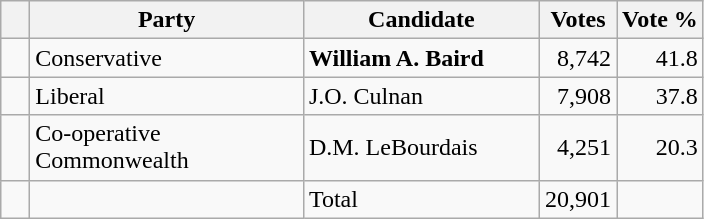<table class="wikitable">
<tr>
<th></th>
<th scope="col" width="175">Party</th>
<th scope="col" width="150">Candidate</th>
<th>Votes</th>
<th>Vote %</th>
</tr>
<tr>
<td>   </td>
<td>Conservative</td>
<td><strong>William A. Baird</strong></td>
<td align=right>8,742</td>
<td align=right>41.8</td>
</tr>
<tr>
<td>   </td>
<td>Liberal</td>
<td>J.O. Culnan</td>
<td align=right>7,908</td>
<td align=right>37.8</td>
</tr>
<tr>
<td>   </td>
<td>Co-operative Commonwealth</td>
<td>D.M. LeBourdais</td>
<td align=right>4,251</td>
<td align=right>20.3</td>
</tr>
<tr>
<td></td>
<td></td>
<td>Total</td>
<td align=right>20,901</td>
<td></td>
</tr>
</table>
